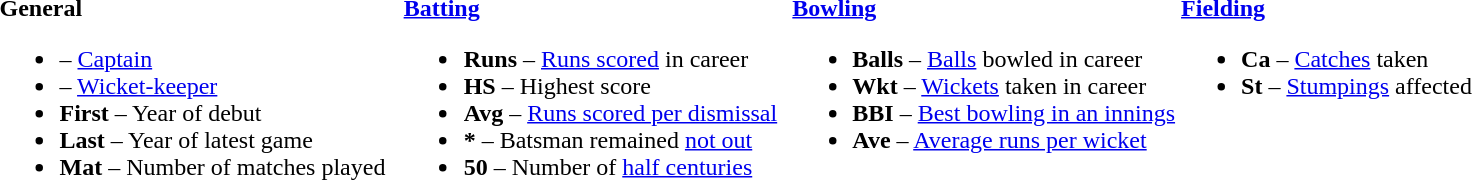<table>
<tr>
<td valign="top" style="width:26%"><br><strong>General</strong><ul><li> – <a href='#'>Captain</a></li><li> – <a href='#'>Wicket-keeper</a></li><li><strong>First</strong> – Year of debut</li><li><strong>Last</strong> – Year of latest game</li><li><strong>Mat</strong> – Number of matches played</li></ul></td>
<td valign="top" style="width:25%"><br><strong><a href='#'>Batting</a></strong><ul><li><strong>Runs</strong> – <a href='#'>Runs scored</a> in career</li><li><strong>HS</strong> – Highest score</li><li><strong>Avg</strong> – <a href='#'>Runs scored per dismissal</a></li><li><strong>*</strong> – Batsman remained <a href='#'>not out</a></li><li><strong>50</strong> – Number of <a href='#'>half centuries</a></li></ul></td>
<td valign="top" style="width:25%"><br><strong><a href='#'>Bowling</a></strong><ul><li><strong>Balls</strong> – <a href='#'>Balls</a> bowled in career</li><li><strong>Wkt</strong> – <a href='#'>Wickets</a> taken in career</li><li><strong>BBI</strong> – <a href='#'>Best bowling in an innings</a></li><li><strong>Ave</strong> – <a href='#'>Average runs per wicket</a></li></ul></td>
<td valign="top" style="width:24%"><br><strong><a href='#'>Fielding</a></strong><ul><li><strong>Ca</strong> – <a href='#'>Catches</a> taken</li><li><strong>St</strong> – <a href='#'>Stumpings</a> affected</li></ul></td>
</tr>
</table>
